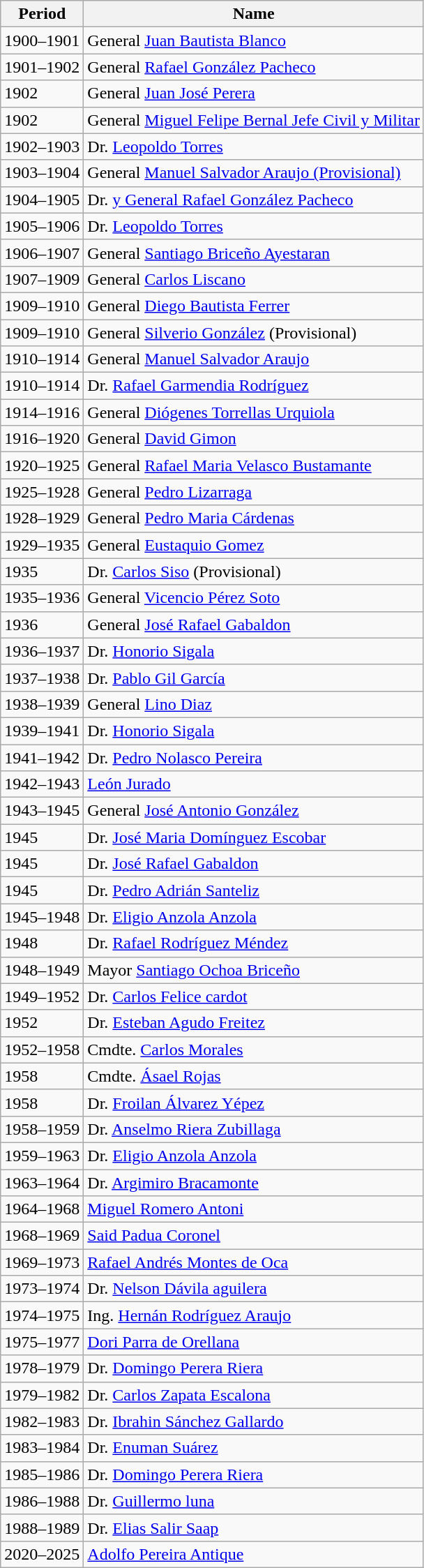<table class="wikitable">
<tr>
<th>Period</th>
<th>Name</th>
</tr>
<tr align="left">
<td>1900–1901</td>
<td>General <a href='#'>Juan Bautista Blanco</a></td>
</tr>
<tr align="left">
<td>1901–1902</td>
<td>General <a href='#'>Rafael González Pacheco</a></td>
</tr>
<tr align="left">
<td>1902</td>
<td>General <a href='#'>Juan José Perera</a></td>
</tr>
<tr align="left">
<td>1902</td>
<td>General <a href='#'>Miguel Felipe Bernal Jefe Civil y Militar</a></td>
</tr>
<tr align="left">
<td>1902–1903</td>
<td>Dr. <a href='#'>Leopoldo Torres</a></td>
</tr>
<tr align="left">
<td>1903–1904</td>
<td>General <a href='#'>Manuel Salvador Araujo (Provisional)</a></td>
</tr>
<tr align="left">
<td>1904–1905</td>
<td>Dr. <a href='#'>y General Rafael González Pacheco</a></td>
</tr>
<tr align="left">
<td>1905–1906</td>
<td>Dr. <a href='#'>Leopoldo Torres</a></td>
</tr>
<tr align="left">
<td>1906–1907</td>
<td>General <a href='#'>Santiago Briceño Ayestaran</a></td>
</tr>
<tr align="left">
<td>1907–1909</td>
<td>General <a href='#'>Carlos Liscano</a></td>
</tr>
<tr align="left">
<td>1909–1910</td>
<td>General <a href='#'>Diego Bautista Ferrer</a></td>
</tr>
<tr align="left">
<td>1909–1910</td>
<td>General <a href='#'>Silverio González</a> (Provisional)</td>
</tr>
<tr align="left">
<td>1910–1914</td>
<td>General <a href='#'>Manuel Salvador Araujo</a></td>
</tr>
<tr align="left">
<td>1910–1914</td>
<td>Dr. <a href='#'>Rafael Garmendia Rodríguez</a></td>
</tr>
<tr align="left">
<td>1914–1916</td>
<td>General <a href='#'>Diógenes Torrellas Urquiola</a></td>
</tr>
<tr align="left">
<td>1916–1920</td>
<td>General <a href='#'>David Gimon</a></td>
</tr>
<tr align="left">
<td>1920–1925</td>
<td>General <a href='#'>Rafael Maria Velasco Bustamante</a></td>
</tr>
<tr align="left">
<td>1925–1928</td>
<td>General <a href='#'>Pedro Lizarraga</a></td>
</tr>
<tr align="left">
<td>1928–1929</td>
<td>General <a href='#'>Pedro Maria Cárdenas</a></td>
</tr>
<tr align="left">
<td>1929–1935</td>
<td>General <a href='#'>Eustaquio Gomez</a></td>
</tr>
<tr align="left">
<td>1935</td>
<td>Dr. <a href='#'>Carlos Siso</a> (Provisional)</td>
</tr>
<tr align="left">
<td>1935–1936</td>
<td>General <a href='#'>Vicencio Pérez Soto</a></td>
</tr>
<tr align="left">
<td>1936</td>
<td>General <a href='#'>José Rafael Gabaldon</a></td>
</tr>
<tr align="left">
<td>1936–1937</td>
<td>Dr. <a href='#'>Honorio Sigala</a></td>
</tr>
<tr align="left">
<td>1937–1938</td>
<td>Dr. <a href='#'>Pablo Gil García</a></td>
</tr>
<tr align="left">
<td>1938–1939</td>
<td>General <a href='#'>Lino Diaz</a></td>
</tr>
<tr align="left">
<td>1939–1941</td>
<td>Dr. <a href='#'>Honorio Sigala</a></td>
</tr>
<tr align="left">
<td>1941–1942</td>
<td>Dr. <a href='#'>Pedro Nolasco Pereira</a></td>
</tr>
<tr align="left">
<td>1942–1943</td>
<td><a href='#'>León Jurado</a></td>
</tr>
<tr align="left">
<td>1943–1945</td>
<td>General <a href='#'>José Antonio González</a></td>
</tr>
<tr align="left">
<td>1945</td>
<td>Dr. <a href='#'>José Maria Domínguez Escobar</a></td>
</tr>
<tr align="left">
<td>1945</td>
<td>Dr. <a href='#'>José Rafael Gabaldon</a></td>
</tr>
<tr align="left">
<td>1945</td>
<td>Dr. <a href='#'>Pedro Adrián Santeliz</a></td>
</tr>
<tr align="left">
<td>1945–1948</td>
<td>Dr. <a href='#'>Eligio Anzola Anzola</a></td>
</tr>
<tr align="left">
<td>1948</td>
<td>Dr. <a href='#'>Rafael Rodríguez Méndez</a></td>
</tr>
<tr align="left">
<td>1948–1949</td>
<td>Mayor  <a href='#'>Santiago Ochoa Briceño</a></td>
</tr>
<tr align="left">
<td>1949–1952</td>
<td>Dr. <a href='#'>Carlos Felice cardot</a></td>
</tr>
<tr align="left">
<td>1952</td>
<td>Dr. <a href='#'>Esteban Agudo Freitez</a></td>
</tr>
<tr align="left">
<td>1952–1958</td>
<td>Cmdte. <a href='#'>Carlos Morales</a></td>
</tr>
<tr align="left">
<td>1958</td>
<td>Cmdte. <a href='#'>Ásael Rojas</a></td>
</tr>
<tr align="left">
<td>1958</td>
<td>Dr. <a href='#'>Froilan Álvarez Yépez</a></td>
</tr>
<tr align="left">
<td>1958–1959</td>
<td>Dr. <a href='#'>Anselmo Riera Zubillaga</a></td>
</tr>
<tr align="left">
<td>1959–1963</td>
<td>Dr. <a href='#'>Eligio Anzola Anzola</a></td>
</tr>
<tr align="left">
<td>1963–1964</td>
<td>Dr. <a href='#'>Argimiro Bracamonte</a></td>
</tr>
<tr align="left">
<td>1964–1968</td>
<td><a href='#'>Miguel Romero Antoni</a></td>
</tr>
<tr align="left">
<td>1968–1969</td>
<td><a href='#'>Said Padua Coronel</a></td>
</tr>
<tr align="left">
<td>1969–1973</td>
<td><a href='#'>Rafael Andrés Montes de Oca</a></td>
</tr>
<tr align="left">
<td>1973–1974</td>
<td>Dr. <a href='#'>Nelson Dávila aguilera</a></td>
</tr>
<tr align="left">
<td>1974–1975</td>
<td>Ing. <a href='#'>Hernán Rodríguez Araujo</a></td>
</tr>
<tr align="left">
<td>1975–1977</td>
<td><a href='#'>Dori Parra de Orellana</a></td>
</tr>
<tr align="left">
<td>1978–1979</td>
<td>Dr. <a href='#'>Domingo Perera Riera</a></td>
</tr>
<tr align="left">
<td>1979–1982</td>
<td>Dr. <a href='#'>Carlos Zapata Escalona</a></td>
</tr>
<tr align="left">
<td>1982–1983</td>
<td>Dr. <a href='#'>Ibrahin Sánchez Gallardo</a></td>
</tr>
<tr align="left">
<td>1983–1984</td>
<td>Dr. <a href='#'>Enuman Suárez</a></td>
</tr>
<tr align="left">
<td>1985–1986</td>
<td>Dr. <a href='#'>Domingo Perera Riera</a></td>
</tr>
<tr align="left">
<td>1986–1988</td>
<td>Dr. <a href='#'>Guillermo luna</a></td>
</tr>
<tr align="left">
<td>1988–1989</td>
<td>Dr. <a href='#'>Elias Salir Saap</a></td>
</tr>
<tr align="left">
<td>2020–2025</td>
<td><a href='#'>Adolfo Pereira Antique</a></td>
</tr>
</table>
